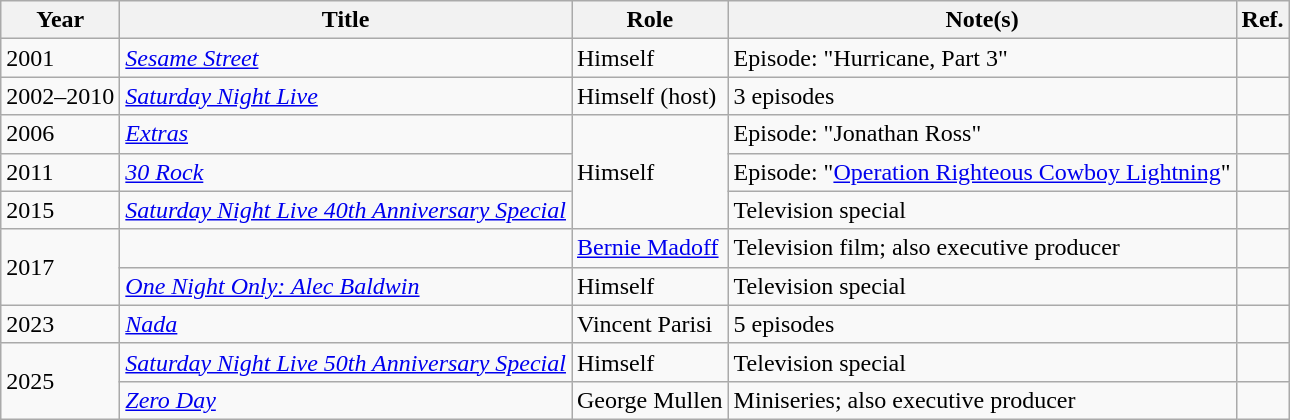<table class="wikitable plainrowheaders sortable" style="margin-right: 0;">
<tr>
<th scope="col">Year</th>
<th scope="col">Title</th>
<th scope="col">Role</th>
<th scope="col" class="unsortable">Note(s)</th>
<th class="unsortable">Ref.</th>
</tr>
<tr>
<td>2001</td>
<td><em><a href='#'>Sesame Street</a></em></td>
<td>Himself</td>
<td>Episode: "Hurricane, Part 3"</td>
<td></td>
</tr>
<tr>
<td scope="row">2002–2010</td>
<td><em><a href='#'>Saturday Night Live</a></em></td>
<td>Himself (host)</td>
<td>3 episodes</td>
<td style="text-align:center;"></td>
</tr>
<tr>
<td scope="row">2006</td>
<td><em><a href='#'>Extras</a></em></td>
<td rowspan="3">Himself</td>
<td>Episode: "Jonathan Ross"</td>
<td style="text-align:center;"></td>
</tr>
<tr>
<td scope="row">2011</td>
<td><em><a href='#'>30 Rock</a></em></td>
<td>Episode: "<a href='#'>Operation Righteous Cowboy Lightning</a>"</td>
<td style="text-align:center;"></td>
</tr>
<tr>
<td scope="row">2015</td>
<td><em><a href='#'>Saturday Night Live 40th Anniversary Special</a></em></td>
<td>Television special</td>
<td style="text-align:center;"></td>
</tr>
<tr>
<td scope="row", rowspan=2>2017</td>
<td><em></em></td>
<td><a href='#'>Bernie Madoff</a></td>
<td>Television film; also executive producer</td>
<td style="text-align:center;"></td>
</tr>
<tr>
<td><em><a href='#'>One Night Only: Alec Baldwin</a></em></td>
<td>Himself</td>
<td>Television special</td>
<td style="text-align:center;"></td>
</tr>
<tr>
<td>2023</td>
<td><em><a href='#'>Nada</a></em></td>
<td>Vincent Parisi</td>
<td>5 episodes</td>
<td style="text-align:center;"></td>
</tr>
<tr>
<td rowspan="2">2025</td>
<td><em><a href='#'>Saturday Night Live 50th Anniversary Special</a></em></td>
<td>Himself</td>
<td>Television special</td>
<td style="text-align:center;"></td>
</tr>
<tr>
<td><em><a href='#'>Zero Day</a></em></td>
<td>George Mullen</td>
<td>Miniseries; also executive producer</td>
<td style="text-align:center;"></td>
</tr>
</table>
